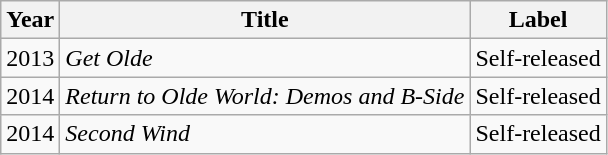<table class="wikitable">
<tr>
<th>Year</th>
<th>Title</th>
<th>Label</th>
</tr>
<tr>
<td>2013</td>
<td><em>Get Olde</em></td>
<td>Self-released</td>
</tr>
<tr>
<td>2014</td>
<td><em>Return to Olde World: Demos and B-Side</em></td>
<td>Self-released</td>
</tr>
<tr>
<td>2014</td>
<td><em>Second Wind</em></td>
<td>Self-released</td>
</tr>
</table>
